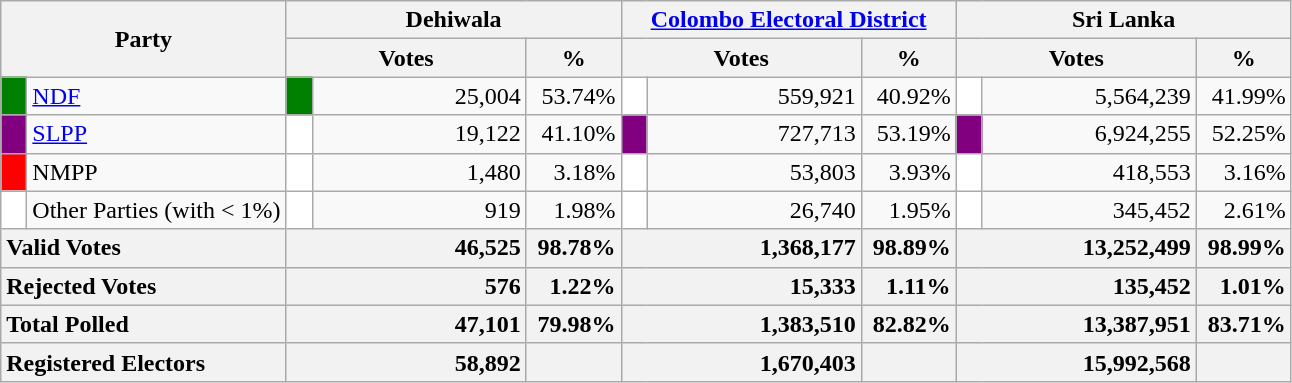<table class="wikitable">
<tr>
<th colspan="2" width="144px"rowspan="2">Party</th>
<th colspan="3" width="216px">Dehiwala</th>
<th colspan="3" width="216px"><a href='#'>Colombo Electoral District</a></th>
<th colspan="3" width="216px">Sri Lanka</th>
</tr>
<tr>
<th colspan="2" width="144px">Votes</th>
<th>%</th>
<th colspan="2" width="144px">Votes</th>
<th>%</th>
<th colspan="2" width="144px">Votes</th>
<th>%</th>
</tr>
<tr>
<td style="background-color:green;" width="10px"></td>
<td style="text-align:left;"><a href='#'>NDF</a></td>
<td style="background-color:green;" width="10px"></td>
<td style="text-align:right;">25,004</td>
<td style="text-align:right;">53.74%</td>
<td style="background-color:white;" width="10px"></td>
<td style="text-align:right;">559,921</td>
<td style="text-align:right;">40.92%</td>
<td style="background-color:white;" width="10px"></td>
<td style="text-align:right;">5,564,239</td>
<td style="text-align:right;">41.99%</td>
</tr>
<tr>
<td style="background-color:purple;" width="10px"></td>
<td style="text-align:left;"><a href='#'>SLPP</a></td>
<td style="background-color:white;" width="10px"></td>
<td style="text-align:right;">19,122</td>
<td style="text-align:right;">41.10%</td>
<td style="background-color:purple;" width="10px"></td>
<td style="text-align:right;">727,713</td>
<td style="text-align:right;">53.19%</td>
<td style="background-color:purple;" width="10px"></td>
<td style="text-align:right;">6,924,255</td>
<td style="text-align:right;">52.25%</td>
</tr>
<tr>
<td style="background-color:red;" width="10px"></td>
<td style="text-align:left;">NMPP</td>
<td style="background-color:white;" width="10px"></td>
<td style="text-align:right;">1,480</td>
<td style="text-align:right;">3.18%</td>
<td style="background-color:white;" width="10px"></td>
<td style="text-align:right;">53,803</td>
<td style="text-align:right;">3.93%</td>
<td style="background-color:white;" width="10px"></td>
<td style="text-align:right;">418,553</td>
<td style="text-align:right;">3.16%</td>
</tr>
<tr>
<td style="background-color:white;" width="10px"></td>
<td style="text-align:left;">Other Parties (with < 1%)</td>
<td style="background-color:white;" width="10px"></td>
<td style="text-align:right;">919</td>
<td style="text-align:right;">1.98%</td>
<td style="background-color:white;" width="10px"></td>
<td style="text-align:right;">26,740</td>
<td style="text-align:right;">1.95%</td>
<td style="background-color:white;" width="10px"></td>
<td style="text-align:right;">345,452</td>
<td style="text-align:right;">2.61%</td>
</tr>
<tr>
<th colspan="2" width="144px"style="text-align:left;">Valid Votes</th>
<th style="text-align:right;"colspan="2" width="144px">46,525</th>
<th style="text-align:right;">98.78%</th>
<th style="text-align:right;"colspan="2" width="144px">1,368,177</th>
<th style="text-align:right;">98.89%</th>
<th style="text-align:right;"colspan="2" width="144px">13,252,499</th>
<th style="text-align:right;">98.99%</th>
</tr>
<tr>
<th colspan="2" width="144px"style="text-align:left;">Rejected Votes</th>
<th style="text-align:right;"colspan="2" width="144px">576</th>
<th style="text-align:right;">1.22%</th>
<th style="text-align:right;"colspan="2" width="144px">15,333</th>
<th style="text-align:right;">1.11%</th>
<th style="text-align:right;"colspan="2" width="144px">135,452</th>
<th style="text-align:right;">1.01%</th>
</tr>
<tr>
<th colspan="2" width="144px"style="text-align:left;">Total Polled</th>
<th style="text-align:right;"colspan="2" width="144px">47,101</th>
<th style="text-align:right;">79.98%</th>
<th style="text-align:right;"colspan="2" width="144px">1,383,510</th>
<th style="text-align:right;">82.82%</th>
<th style="text-align:right;"colspan="2" width="144px">13,387,951</th>
<th style="text-align:right;">83.71%</th>
</tr>
<tr>
<th colspan="2" width="144px"style="text-align:left;">Registered Electors</th>
<th style="text-align:right;"colspan="2" width="144px">58,892</th>
<th></th>
<th style="text-align:right;"colspan="2" width="144px">1,670,403</th>
<th></th>
<th style="text-align:right;"colspan="2" width="144px">15,992,568</th>
<th></th>
</tr>
</table>
